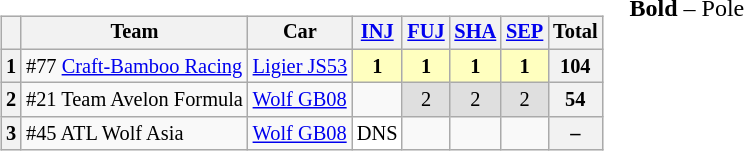<table>
<tr>
<td valign="top"><br><table class="wikitable" style="font-size: 85%; text-align:center;">
<tr>
<th></th>
<th>Team</th>
<th>Car</th>
<th><a href='#'>INJ</a><br></th>
<th><a href='#'>FUJ</a><br></th>
<th><a href='#'>SHA</a><br></th>
<th><a href='#'>SEP</a><br></th>
<th>Total</th>
</tr>
<tr>
<th>1</th>
<td align=left> #77 <a href='#'>Craft-Bamboo Racing</a></td>
<td align=left><a href='#'>Ligier JS53</a></td>
<td style="background:#ffffbf;"><strong>1</strong></td>
<td style="background:#ffffbf;"><strong>1</strong></td>
<td style="background:#ffffbf;"><strong>1</strong></td>
<td style="background:#ffffbf;"><strong>1</strong></td>
<th>104</th>
</tr>
<tr>
<th>2</th>
<td align=left> #21 Team Avelon Formula</td>
<td align=left><a href='#'>Wolf GB08</a></td>
<td></td>
<td style="background:#dfdfdf;">2</td>
<td style="background:#dfdfdf;">2</td>
<td style="background:#dfdfdf;">2</td>
<th>54</th>
</tr>
<tr>
<th>3</th>
<td align=left> #45 ATL Wolf Asia</td>
<td align=left><a href='#'>Wolf GB08</a></td>
<td style="background:#ffffff;">DNS</td>
<td></td>
<td></td>
<td></td>
<th>–</th>
</tr>
</table>
</td>
<td valign="top"><br>
<span><strong>Bold</strong> – Pole<br></span></td>
</tr>
</table>
